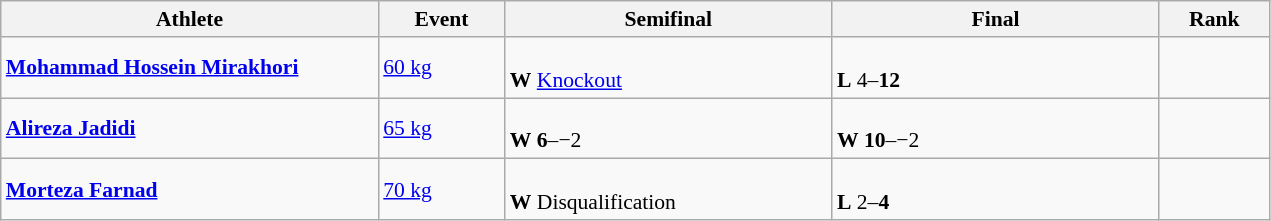<table class="wikitable" width="67%" style="text-align:left; font-size:90%">
<tr>
<th width="15%">Athlete</th>
<th width="5%">Event</th>
<th width="13%">Semifinal</th>
<th width="13%">Final</th>
<th width="4%">Rank</th>
</tr>
<tr>
<td><strong><a href='#'>Mohammad Hossein Mirakhori</a></strong></td>
<td><a href='#'>60 kg</a></td>
<td><br><strong>W</strong> <a href='#'>Knockout</a></td>
<td><br><strong>L</strong> 4–<strong>12</strong></td>
<td align=center></td>
</tr>
<tr>
<td><strong><a href='#'>Alireza Jadidi</a></strong></td>
<td><a href='#'>65 kg</a></td>
<td><br><strong>W</strong> <strong>6</strong>–−2</td>
<td><br><strong>W</strong> <strong>10</strong>–−2</td>
<td align=center></td>
</tr>
<tr>
<td><strong><a href='#'>Morteza Farnad</a></strong></td>
<td><a href='#'>70 kg</a></td>
<td><br><strong>W</strong> Disqualification</td>
<td><br><strong>L</strong> 2–<strong>4</strong></td>
<td align=center></td>
</tr>
</table>
